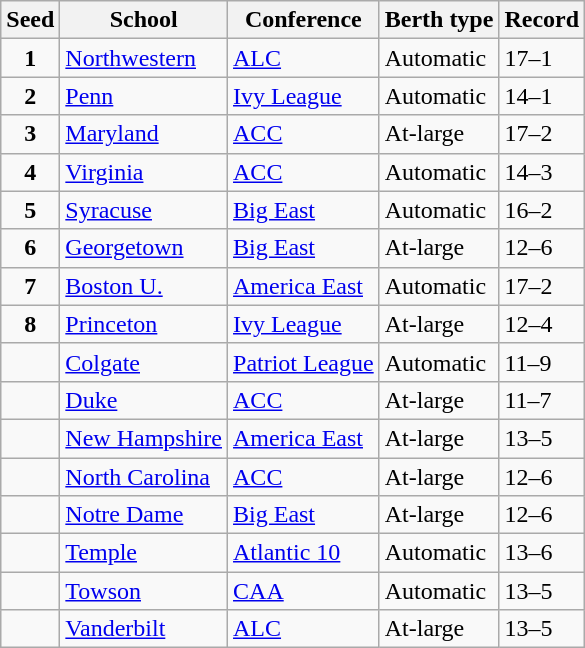<table class="wikitable sortable">
<tr>
<th>Seed</th>
<th>School</th>
<th>Conference</th>
<th>Berth type</th>
<th>Record</th>
</tr>
<tr>
<td align=center><strong>1</strong></td>
<td><a href='#'>Northwestern</a></td>
<td><a href='#'>ALC</a></td>
<td>Automatic</td>
<td>17–1</td>
</tr>
<tr>
<td align=center><strong>2</strong></td>
<td><a href='#'>Penn</a></td>
<td><a href='#'>Ivy League</a></td>
<td>Automatic</td>
<td>14–1</td>
</tr>
<tr>
<td align=center><strong>3</strong></td>
<td><a href='#'>Maryland</a></td>
<td><a href='#'>ACC</a></td>
<td>At-large</td>
<td>17–2</td>
</tr>
<tr>
<td align=center><strong>4</strong></td>
<td><a href='#'>Virginia</a></td>
<td><a href='#'>ACC</a></td>
<td>Automatic</td>
<td>14–3</td>
</tr>
<tr>
<td align=center><strong>5</strong></td>
<td><a href='#'>Syracuse</a></td>
<td><a href='#'>Big East</a></td>
<td>Automatic</td>
<td>16–2</td>
</tr>
<tr>
<td align=center><strong>6</strong></td>
<td><a href='#'>Georgetown</a></td>
<td><a href='#'>Big East</a></td>
<td>At-large</td>
<td>12–6</td>
</tr>
<tr>
<td align=center><strong>7</strong></td>
<td><a href='#'>Boston U.</a></td>
<td><a href='#'>America East</a></td>
<td>Automatic</td>
<td>17–2</td>
</tr>
<tr>
<td align=center><strong>8</strong></td>
<td><a href='#'>Princeton</a></td>
<td><a href='#'>Ivy League</a></td>
<td>At-large</td>
<td>12–4</td>
</tr>
<tr>
<td></td>
<td><a href='#'>Colgate</a></td>
<td><a href='#'>Patriot League</a></td>
<td>Automatic</td>
<td>11–9</td>
</tr>
<tr>
<td></td>
<td><a href='#'>Duke</a></td>
<td><a href='#'>ACC</a></td>
<td>At-large</td>
<td>11–7</td>
</tr>
<tr>
<td></td>
<td><a href='#'>New Hampshire</a></td>
<td><a href='#'>America East</a></td>
<td>At-large</td>
<td>13–5</td>
</tr>
<tr>
<td></td>
<td><a href='#'>North Carolina</a></td>
<td><a href='#'>ACC</a></td>
<td>At-large</td>
<td>12–6</td>
</tr>
<tr>
<td></td>
<td><a href='#'>Notre Dame</a></td>
<td><a href='#'>Big East</a></td>
<td>At-large</td>
<td>12–6</td>
</tr>
<tr>
<td></td>
<td><a href='#'>Temple</a></td>
<td><a href='#'>Atlantic 10</a></td>
<td>Automatic</td>
<td>13–6</td>
</tr>
<tr>
<td></td>
<td><a href='#'>Towson</a></td>
<td><a href='#'>CAA</a></td>
<td>Automatic</td>
<td>13–5</td>
</tr>
<tr>
<td></td>
<td><a href='#'>Vanderbilt</a></td>
<td><a href='#'>ALC</a></td>
<td>At-large</td>
<td>13–5</td>
</tr>
</table>
